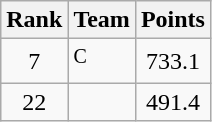<table class=wikitable style="text-align:center;">
<tr>
<th>Rank</th>
<th>Team</th>
<th>Points</th>
</tr>
<tr>
<td>7</td>
<td align=left><sup>C</sup></td>
<td>733.1</td>
</tr>
<tr>
<td>22</td>
<td align=left></td>
<td>491.4</td>
</tr>
</table>
